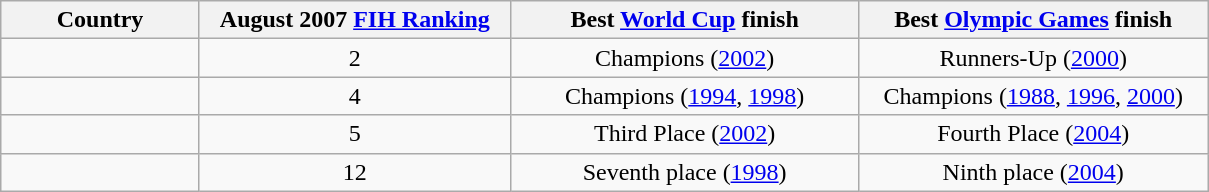<table class="wikitable">
<tr>
<th style="width:125px;">Country</th>
<th style="width:200px;">August 2007 <a href='#'>FIH Ranking</a></th>
<th style="width:225px;">Best <a href='#'>World Cup</a> finish</th>
<th style="width:225px;">Best <a href='#'>Olympic Games</a> finish</th>
</tr>
<tr style="text-align:center;">
<td style="text-align:left;"></td>
<td>2</td>
<td>Champions (<a href='#'>2002</a>)</td>
<td>Runners-Up (<a href='#'>2000</a>)</td>
</tr>
<tr style="text-align:center;">
<td style="text-align:left;"></td>
<td>4</td>
<td>Champions (<a href='#'>1994</a>, <a href='#'>1998</a>)</td>
<td>Champions (<a href='#'>1988</a>, <a href='#'>1996</a>, <a href='#'>2000</a>)</td>
</tr>
<tr style="text-align:center;">
<td style="text-align:left;"></td>
<td>5</td>
<td>Third Place (<a href='#'>2002</a>)</td>
<td>Fourth Place (<a href='#'>2004</a>)</td>
</tr>
<tr style="text-align:center;">
<td style="text-align:left;"></td>
<td>12</td>
<td>Seventh place (<a href='#'>1998</a>)</td>
<td>Ninth place (<a href='#'>2004</a>)</td>
</tr>
</table>
